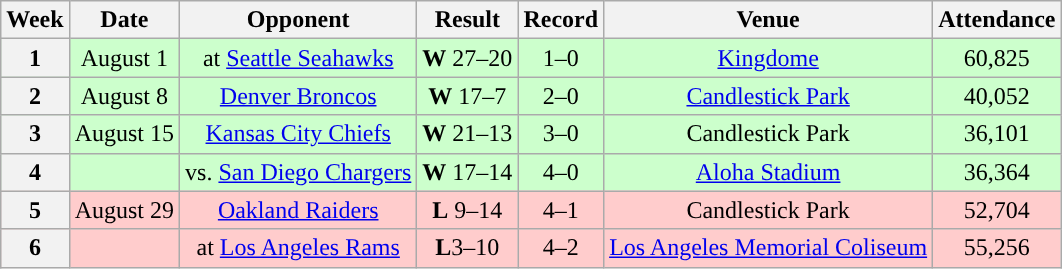<table class="wikitable" style="text-align:center">
<tr>
<th>Week</th>
<th>Date</th>
<th>Opponent</th>
<th>Result</th>
<th>Record</th>
<th>Venue</th>
<th>Attendance</th>
</tr>
<tr style="background:#cfc">
<th>1</th>
<td>August 1</td>
<td>at <a href='#'>Seattle Seahawks</a></td>
<td><strong>W</strong> 27–20</td>
<td>1–0</td>
<td><a href='#'>Kingdome</a></td>
<td>60,825</td>
</tr>
<tr style="background:#cfc">
<th>2</th>
<td>August 8</td>
<td><a href='#'>Denver Broncos</a></td>
<td><strong>W</strong> 17–7</td>
<td>2–0</td>
<td><a href='#'>Candlestick Park</a></td>
<td>40,052</td>
</tr>
<tr style="background:#cfc">
<th>3</th>
<td>August 15</td>
<td><a href='#'>Kansas City Chiefs</a></td>
<td><strong>W</strong> 21–13</td>
<td>3–0</td>
<td>Candlestick Park</td>
<td>36,101</td>
</tr>
<tr style="background:#cfc">
<th>4</th>
<td></td>
<td>vs. <a href='#'>San Diego Chargers</a></td>
<td><strong>W</strong> 17–14</td>
<td>4–0</td>
<td><a href='#'>Aloha Stadium</a></td>
<td>36,364</td>
</tr>
<tr style="background:#fcc">
<th>5</th>
<td>August 29</td>
<td><a href='#'>Oakland Raiders</a></td>
<td><strong>L</strong> 9–14</td>
<td>4–1</td>
<td>Candlestick Park</td>
<td>52,704</td>
</tr>
<tr style="background:#fcc">
<th>6</th>
<td></td>
<td>at <a href='#'>Los Angeles Rams</a></td>
<td><strong>L</strong>3–10</td>
<td>4–2</td>
<td><a href='#'>Los Angeles Memorial Coliseum</a></td>
<td>55,256</td>
</tr>
</table>
